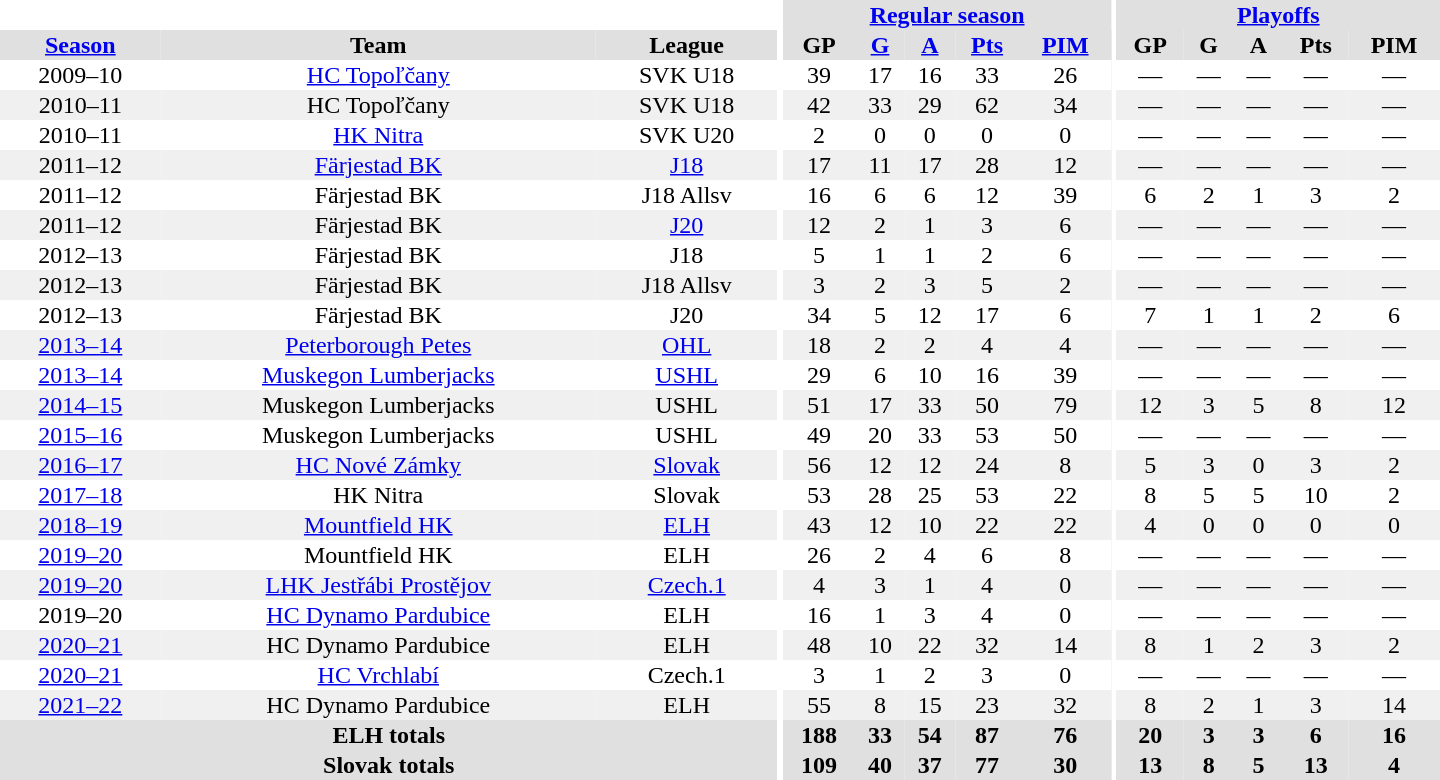<table border="0" cellpadding="1" cellspacing="0" style="text-align:center; width:60em">
<tr bgcolor="#e0e0e0">
<th colspan="3" bgcolor="#ffffff"></th>
<th rowspan="99" bgcolor="#ffffff"></th>
<th colspan="5"><a href='#'>Regular season</a></th>
<th rowspan="99" bgcolor="#ffffff"></th>
<th colspan="5"><a href='#'>Playoffs</a></th>
</tr>
<tr bgcolor="#e0e0e0">
<th><a href='#'>Season</a></th>
<th>Team</th>
<th>League</th>
<th>GP</th>
<th><a href='#'>G</a></th>
<th><a href='#'>A</a></th>
<th><a href='#'>Pts</a></th>
<th><a href='#'>PIM</a></th>
<th>GP</th>
<th>G</th>
<th>A</th>
<th>Pts</th>
<th>PIM</th>
</tr>
<tr>
<td>2009–10</td>
<td><a href='#'>HC Topoľčany</a></td>
<td>SVK U18</td>
<td>39</td>
<td>17</td>
<td>16</td>
<td>33</td>
<td>26</td>
<td>—</td>
<td>—</td>
<td>—</td>
<td>—</td>
<td>—</td>
</tr>
<tr bgcolor="#f0f0f0">
<td>2010–11</td>
<td>HC Topoľčany</td>
<td>SVK U18</td>
<td>42</td>
<td>33</td>
<td>29</td>
<td>62</td>
<td>34</td>
<td>—</td>
<td>—</td>
<td>—</td>
<td>—</td>
<td>—</td>
</tr>
<tr>
<td>2010–11</td>
<td><a href='#'>HK Nitra</a></td>
<td>SVK U20</td>
<td>2</td>
<td>0</td>
<td>0</td>
<td>0</td>
<td>0</td>
<td>—</td>
<td>—</td>
<td>—</td>
<td>—</td>
<td>—</td>
</tr>
<tr bgcolor="#f0f0f0">
<td>2011–12</td>
<td><a href='#'>Färjestad BK</a></td>
<td><a href='#'>J18</a></td>
<td>17</td>
<td>11</td>
<td>17</td>
<td>28</td>
<td>12</td>
<td>—</td>
<td>—</td>
<td>—</td>
<td>—</td>
<td>—</td>
</tr>
<tr>
<td>2011–12</td>
<td>Färjestad BK</td>
<td>J18 Allsv</td>
<td>16</td>
<td>6</td>
<td>6</td>
<td>12</td>
<td>39</td>
<td>6</td>
<td>2</td>
<td>1</td>
<td>3</td>
<td>2</td>
</tr>
<tr bgcolor="#f0f0f0">
<td>2011–12</td>
<td>Färjestad BK</td>
<td><a href='#'>J20</a></td>
<td>12</td>
<td>2</td>
<td>1</td>
<td>3</td>
<td>6</td>
<td>—</td>
<td>—</td>
<td>—</td>
<td>—</td>
<td>—</td>
</tr>
<tr>
<td>2012–13</td>
<td>Färjestad BK</td>
<td>J18</td>
<td>5</td>
<td>1</td>
<td>1</td>
<td>2</td>
<td>6</td>
<td>—</td>
<td>—</td>
<td>—</td>
<td>—</td>
<td>—</td>
</tr>
<tr bgcolor="#f0f0f0">
<td>2012–13</td>
<td>Färjestad BK</td>
<td>J18 Allsv</td>
<td>3</td>
<td>2</td>
<td>3</td>
<td>5</td>
<td>2</td>
<td>—</td>
<td>—</td>
<td>—</td>
<td>—</td>
<td>—</td>
</tr>
<tr>
<td>2012–13</td>
<td>Färjestad BK</td>
<td>J20</td>
<td>34</td>
<td>5</td>
<td>12</td>
<td>17</td>
<td>6</td>
<td>7</td>
<td>1</td>
<td>1</td>
<td>2</td>
<td>6</td>
</tr>
<tr bgcolor="#f0f0f0">
<td><a href='#'>2013–14</a></td>
<td><a href='#'>Peterborough Petes</a></td>
<td><a href='#'>OHL</a></td>
<td>18</td>
<td>2</td>
<td>2</td>
<td>4</td>
<td>4</td>
<td>—</td>
<td>—</td>
<td>—</td>
<td>—</td>
<td>—</td>
</tr>
<tr>
<td><a href='#'>2013–14</a></td>
<td><a href='#'>Muskegon Lumberjacks</a></td>
<td><a href='#'>USHL</a></td>
<td>29</td>
<td>6</td>
<td>10</td>
<td>16</td>
<td>39</td>
<td>—</td>
<td>—</td>
<td>—</td>
<td>—</td>
<td>—</td>
</tr>
<tr bgcolor="#f0f0f0">
<td><a href='#'>2014–15</a></td>
<td>Muskegon Lumberjacks</td>
<td>USHL</td>
<td>51</td>
<td>17</td>
<td>33</td>
<td>50</td>
<td>79</td>
<td>12</td>
<td>3</td>
<td>5</td>
<td>8</td>
<td>12</td>
</tr>
<tr>
<td><a href='#'>2015–16</a></td>
<td>Muskegon Lumberjacks</td>
<td>USHL</td>
<td>49</td>
<td>20</td>
<td>33</td>
<td>53</td>
<td>50</td>
<td>—</td>
<td>—</td>
<td>—</td>
<td>—</td>
<td>—</td>
</tr>
<tr bgcolor="#f0f0f0">
<td><a href='#'>2016–17</a></td>
<td><a href='#'>HC Nové Zámky</a></td>
<td><a href='#'>Slovak</a></td>
<td>56</td>
<td>12</td>
<td>12</td>
<td>24</td>
<td>8</td>
<td>5</td>
<td>3</td>
<td>0</td>
<td>3</td>
<td>2</td>
</tr>
<tr>
<td><a href='#'>2017–18</a></td>
<td>HK Nitra</td>
<td>Slovak</td>
<td>53</td>
<td>28</td>
<td>25</td>
<td>53</td>
<td>22</td>
<td>8</td>
<td>5</td>
<td>5</td>
<td>10</td>
<td>2</td>
</tr>
<tr bgcolor="#f0f0f0">
<td><a href='#'>2018–19</a></td>
<td><a href='#'>Mountfield HK</a></td>
<td><a href='#'>ELH</a></td>
<td>43</td>
<td>12</td>
<td>10</td>
<td>22</td>
<td>22</td>
<td>4</td>
<td>0</td>
<td>0</td>
<td>0</td>
<td>0</td>
</tr>
<tr>
<td><a href='#'>2019–20</a></td>
<td>Mountfield HK</td>
<td>ELH</td>
<td>26</td>
<td>2</td>
<td>4</td>
<td>6</td>
<td>8</td>
<td>—</td>
<td>—</td>
<td>—</td>
<td>—</td>
<td>—</td>
</tr>
<tr bgcolor="#f0f0f0">
<td><a href='#'>2019–20</a></td>
<td><a href='#'>LHK Jestřábi Prostějov</a></td>
<td><a href='#'>Czech.1</a></td>
<td>4</td>
<td>3</td>
<td>1</td>
<td>4</td>
<td>0</td>
<td>—</td>
<td>—</td>
<td>—</td>
<td>—</td>
<td>—</td>
</tr>
<tr>
<td>2019–20</td>
<td><a href='#'>HC Dynamo Pardubice</a></td>
<td>ELH</td>
<td>16</td>
<td>1</td>
<td>3</td>
<td>4</td>
<td>0</td>
<td>—</td>
<td>—</td>
<td>—</td>
<td>—</td>
<td>—</td>
</tr>
<tr bgcolor="#f0f0f0">
<td><a href='#'>2020–21</a></td>
<td>HC Dynamo Pardubice</td>
<td>ELH</td>
<td>48</td>
<td>10</td>
<td>22</td>
<td>32</td>
<td>14</td>
<td>8</td>
<td>1</td>
<td>2</td>
<td>3</td>
<td>2</td>
</tr>
<tr>
<td><a href='#'>2020–21</a></td>
<td><a href='#'>HC Vrchlabí</a></td>
<td>Czech.1</td>
<td>3</td>
<td>1</td>
<td>2</td>
<td>3</td>
<td>0</td>
<td>—</td>
<td>—</td>
<td>—</td>
<td>—</td>
<td>—</td>
</tr>
<tr bgcolor="#f0f0f0">
<td><a href='#'>2021–22</a></td>
<td>HC Dynamo Pardubice</td>
<td>ELH</td>
<td>55</td>
<td>8</td>
<td>15</td>
<td>23</td>
<td>32</td>
<td>8</td>
<td>2</td>
<td>1</td>
<td>3</td>
<td>14</td>
</tr>
<tr bgcolor="#e0e0e0">
<th colspan="3">ELH totals</th>
<th>188</th>
<th>33</th>
<th>54</th>
<th>87</th>
<th>76</th>
<th>20</th>
<th>3</th>
<th>3</th>
<th>6</th>
<th>16</th>
</tr>
<tr bgcolor="#e0e0e0">
<th colspan="3">Slovak totals</th>
<th>109</th>
<th>40</th>
<th>37</th>
<th>77</th>
<th>30</th>
<th>13</th>
<th>8</th>
<th>5</th>
<th>13</th>
<th>4</th>
</tr>
</table>
